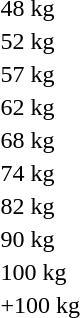<table>
<tr>
<td>48 kg</td>
<td></td>
<td></td>
<td></td>
</tr>
<tr>
<td>52 kg</td>
<td></td>
<td></td>
<td></td>
</tr>
<tr>
<td>57 kg</td>
<td></td>
<td></td>
<td></td>
</tr>
<tr>
<td>62 kg</td>
<td></td>
<td></td>
<td></td>
</tr>
<tr>
<td>68 kg</td>
<td></td>
<td></td>
<td></td>
</tr>
<tr>
<td>74 kg</td>
<td></td>
<td></td>
<td></td>
</tr>
<tr>
<td>82 kg</td>
<td></td>
<td></td>
<td></td>
</tr>
<tr>
<td>90 kg</td>
<td></td>
<td></td>
<td></td>
</tr>
<tr>
<td>100 kg</td>
<td></td>
<td></td>
<td></td>
</tr>
<tr>
<td>+100 kg</td>
<td></td>
<td></td>
<td></td>
</tr>
</table>
